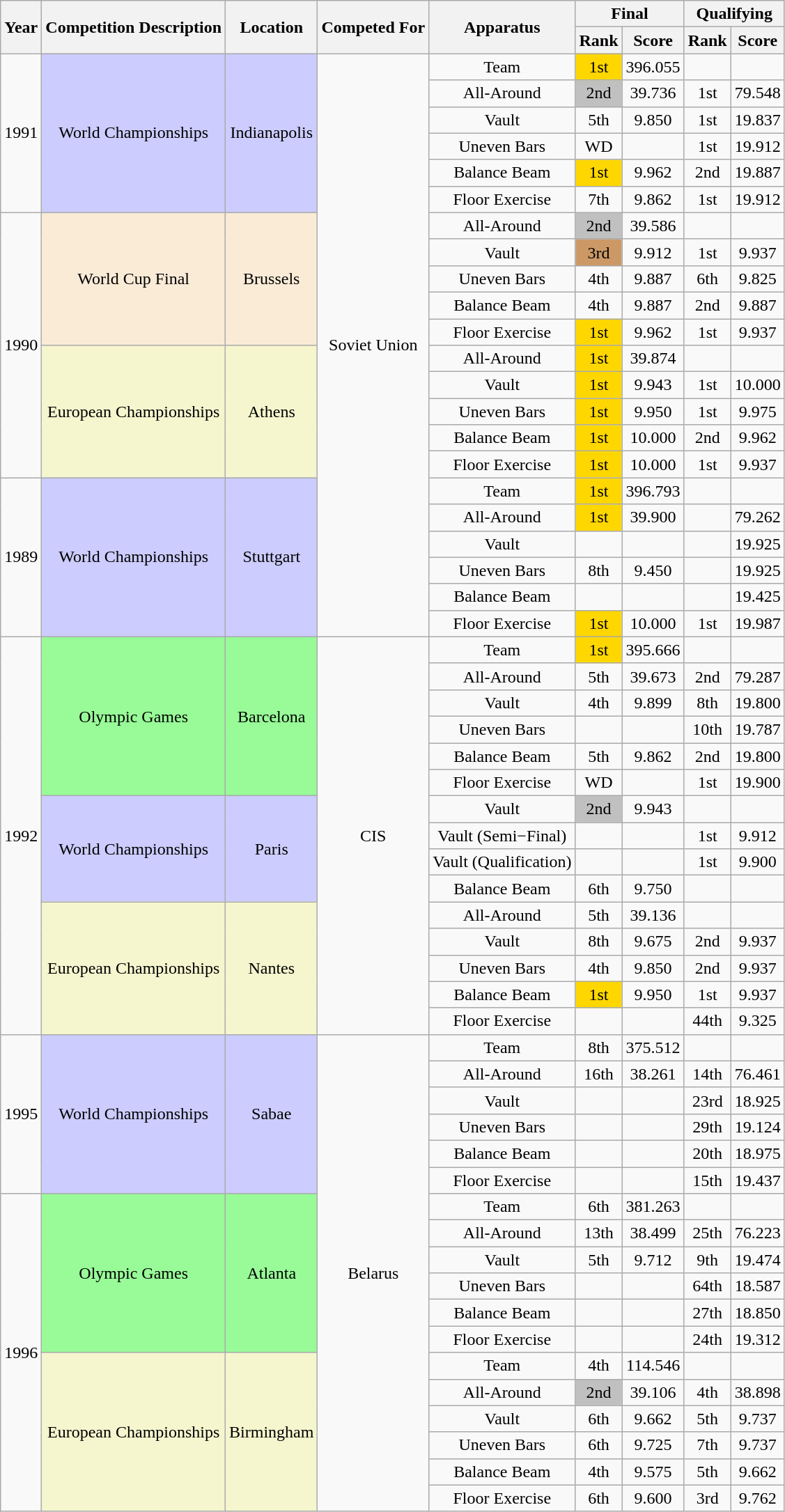<table class="wikitable" style="text-align: center;">
<tr>
<th rowspan="2" scope="col">Year</th>
<th rowspan="2" scope="col">Competition Description</th>
<th rowspan="2" scope="col">Location</th>
<th rowspan="2" scope="col">Competed For</th>
<th rowspan="2" scope="col">Apparatus</th>
<th colspan="2" scope="col">Final</th>
<th colspan="2" scope="col">Qualifying</th>
</tr>
<tr>
<th scope="col">Rank</th>
<th scope="col">Score</th>
<th scope="col">Rank</th>
<th scope="col">Score</th>
</tr>
<tr>
<td rowspan="6">1991</td>
<td bgcolor=#CCCCFF rowspan="6">World Championships</td>
<td bgcolor=#CCCCFF rowspan="6">Indianapolis</td>
<td rowspan="22">Soviet Union</td>
<td>Team</td>
<td style="background-color: gold;">1st</td>
<td>396.055</td>
<td></td>
<td></td>
</tr>
<tr>
<td>All-Around</td>
<td style="background-color: silver;">2nd</td>
<td>39.736</td>
<td>1st</td>
<td>79.548</td>
</tr>
<tr>
<td>Vault</td>
<td>5th</td>
<td>9.850</td>
<td>1st</td>
<td>19.837</td>
</tr>
<tr>
<td>Uneven Bars</td>
<td>WD</td>
<td></td>
<td>1st</td>
<td>19.912</td>
</tr>
<tr>
<td>Balance Beam</td>
<td style="background-color: gold;">1st</td>
<td>9.962</td>
<td>2nd</td>
<td>19.887</td>
</tr>
<tr>
<td>Floor Exercise</td>
<td>7th</td>
<td>9.862</td>
<td>1st</td>
<td>19.912</td>
</tr>
<tr>
<td rowspan="10">1990</td>
<td bgcolor=#FAEBD7 rowspan="5">World Cup Final</td>
<td bgcolor=#FAEBD7 rowspan="5">Brussels</td>
<td>All-Around</td>
<td style="background-color: silver;">2nd</td>
<td>39.586</td>
<td></td>
<td></td>
</tr>
<tr>
<td>Vault</td>
<td style="background-color: #c96;">3rd</td>
<td>9.912</td>
<td>1st</td>
<td>9.937</td>
</tr>
<tr>
<td>Uneven Bars</td>
<td>4th</td>
<td>9.887</td>
<td>6th</td>
<td>9.825</td>
</tr>
<tr>
<td>Balance Beam</td>
<td>4th</td>
<td>9.887</td>
<td>2nd</td>
<td>9.887</td>
</tr>
<tr>
<td>Floor Exercise</td>
<td style="background-color: gold;">1st</td>
<td>9.962</td>
<td>1st</td>
<td>9.937</td>
</tr>
<tr>
<td bgcolor=#F5F6CE rowspan="5">European Championships</td>
<td bgcolor=#F5F6CE rowspan="5">Athens</td>
<td>All-Around</td>
<td style="background-color: gold;">1st</td>
<td>39.874</td>
<td></td>
<td></td>
</tr>
<tr>
<td>Vault</td>
<td style="background-color: gold;">1st</td>
<td>9.943</td>
<td>1st</td>
<td>10.000</td>
</tr>
<tr>
<td>Uneven Bars</td>
<td style="background-color: gold;">1st</td>
<td>9.950</td>
<td>1st</td>
<td>9.975</td>
</tr>
<tr>
<td>Balance Beam</td>
<td style="background-color: gold;">1st</td>
<td>10.000</td>
<td>2nd</td>
<td>9.962</td>
</tr>
<tr>
<td>Floor Exercise</td>
<td style="background-color: gold;">1st</td>
<td>10.000</td>
<td>1st</td>
<td>9.937</td>
</tr>
<tr>
<td rowspan="6">1989</td>
<td bgcolor=#CCCCFF rowspan="6">World Championships</td>
<td bgcolor=#CCCCFF rowspan="6">Stuttgart</td>
<td>Team</td>
<td style="background-color: gold;">1st</td>
<td>396.793</td>
<td></td>
<td></td>
</tr>
<tr>
<td>All-Around</td>
<td style="background-color: gold;">1st</td>
<td>39.900</td>
<td></td>
<td>79.262</td>
</tr>
<tr>
<td>Vault</td>
<td></td>
<td></td>
<td></td>
<td>19.925</td>
</tr>
<tr>
<td>Uneven Bars</td>
<td>8th</td>
<td>9.450</td>
<td></td>
<td>19.925</td>
</tr>
<tr>
<td>Balance Beam</td>
<td></td>
<td></td>
<td></td>
<td>19.425</td>
</tr>
<tr>
<td>Floor Exercise</td>
<td style="background-color: gold;">1st</td>
<td>10.000</td>
<td>1st</td>
<td>19.987</td>
</tr>
<tr>
<td rowspan="15">1992</td>
<td bgcolor=98FB98 rowspan="6">Olympic Games</td>
<td bgcolor=98FB98 rowspan="6">Barcelona</td>
<td rowspan="15">CIS</td>
<td>Team</td>
<td style="background-color: gold;">1st</td>
<td>395.666</td>
<td></td>
<td></td>
</tr>
<tr>
<td>All-Around</td>
<td>5th</td>
<td>39.673</td>
<td>2nd</td>
<td>79.287</td>
</tr>
<tr>
<td>Vault</td>
<td>4th</td>
<td>9.899</td>
<td>8th</td>
<td>19.800</td>
</tr>
<tr>
<td>Uneven Bars</td>
<td></td>
<td></td>
<td>10th</td>
<td>19.787</td>
</tr>
<tr>
<td>Balance Beam</td>
<td>5th</td>
<td>9.862</td>
<td>2nd</td>
<td>19.800</td>
</tr>
<tr>
<td>Floor Exercise</td>
<td>WD</td>
<td></td>
<td>1st</td>
<td>19.900</td>
</tr>
<tr>
<td bgcolor=#CCCCFF rowspan="4">World Championships</td>
<td bgcolor=#CCCCFF rowspan="4">Paris</td>
<td>Vault</td>
<td style="background-color: silver;">2nd</td>
<td>9.943</td>
<td></td>
<td></td>
</tr>
<tr>
<td>Vault (Semi−Final)</td>
<td></td>
<td></td>
<td>1st</td>
<td>9.912</td>
</tr>
<tr>
<td>Vault (Qualification)</td>
<td></td>
<td></td>
<td>1st</td>
<td>9.900</td>
</tr>
<tr>
<td>Balance Beam</td>
<td>6th</td>
<td>9.750</td>
<td></td>
<td></td>
</tr>
<tr>
<td bgcolor=#F5F6CE rowspan="5">European Championships</td>
<td bgcolor=#F5F6CE rowspan="5">Nantes</td>
<td>All-Around</td>
<td>5th</td>
<td>39.136</td>
<td></td>
<td></td>
</tr>
<tr>
<td>Vault</td>
<td>8th</td>
<td>9.675</td>
<td>2nd</td>
<td>9.937</td>
</tr>
<tr>
<td>Uneven Bars</td>
<td>4th</td>
<td>9.850</td>
<td>2nd</td>
<td>9.937</td>
</tr>
<tr>
<td>Balance Beam</td>
<td style="background-color: gold;">1st</td>
<td>9.950</td>
<td>1st</td>
<td>9.937</td>
</tr>
<tr>
<td>Floor Exercise</td>
<td></td>
<td></td>
<td>44th</td>
<td>9.325</td>
</tr>
<tr>
<td rowspan="6">1995</td>
<td bgcolor=#CCCCFF rowspan="6">World Championships</td>
<td bgcolor=#CCCCFF rowspan="6">Sabae</td>
<td rowspan="18">Belarus</td>
<td>Team</td>
<td>8th</td>
<td>375.512</td>
<td></td>
<td></td>
</tr>
<tr>
<td>All-Around</td>
<td>16th</td>
<td>38.261</td>
<td>14th</td>
<td>76.461</td>
</tr>
<tr>
<td>Vault</td>
<td></td>
<td></td>
<td>23rd</td>
<td>18.925</td>
</tr>
<tr>
<td>Uneven Bars</td>
<td></td>
<td></td>
<td>29th</td>
<td>19.124</td>
</tr>
<tr>
<td>Balance Beam</td>
<td></td>
<td></td>
<td>20th</td>
<td>18.975</td>
</tr>
<tr>
<td>Floor Exercise</td>
<td></td>
<td></td>
<td>15th</td>
<td>19.437</td>
</tr>
<tr>
<td rowspan="12">1996</td>
<td bgcolor=98FB98 rowspan="6">Olympic Games</td>
<td bgcolor=98FB98 rowspan="6">Atlanta</td>
<td>Team</td>
<td>6th</td>
<td>381.263</td>
<td></td>
<td></td>
</tr>
<tr>
<td>All-Around</td>
<td>13th</td>
<td>38.499</td>
<td>25th</td>
<td>76.223</td>
</tr>
<tr>
<td>Vault</td>
<td>5th</td>
<td>9.712</td>
<td>9th</td>
<td>19.474</td>
</tr>
<tr>
<td>Uneven Bars</td>
<td></td>
<td></td>
<td>64th</td>
<td>18.587</td>
</tr>
<tr>
<td>Balance Beam</td>
<td></td>
<td></td>
<td>27th</td>
<td>18.850</td>
</tr>
<tr>
<td>Floor Exercise</td>
<td></td>
<td></td>
<td>24th</td>
<td>19.312</td>
</tr>
<tr>
<td bgcolor=#F5F6CE rowspan="6">European Championships</td>
<td bgcolor=#F5F6CE rowspan="6">Birmingham</td>
<td>Team</td>
<td>4th</td>
<td>114.546</td>
<td></td>
<td></td>
</tr>
<tr>
<td>All-Around</td>
<td style="background-color: silver;">2nd</td>
<td>39.106</td>
<td>4th</td>
<td>38.898</td>
</tr>
<tr>
<td>Vault</td>
<td>6th</td>
<td>9.662</td>
<td>5th</td>
<td>9.737</td>
</tr>
<tr>
<td>Uneven Bars</td>
<td>6th</td>
<td>9.725</td>
<td>7th</td>
<td>9.737</td>
</tr>
<tr>
<td>Balance Beam</td>
<td>4th</td>
<td>9.575</td>
<td>5th</td>
<td>9.662</td>
</tr>
<tr>
<td>Floor Exercise</td>
<td>6th</td>
<td>9.600</td>
<td>3rd</td>
<td>9.762</td>
</tr>
</table>
